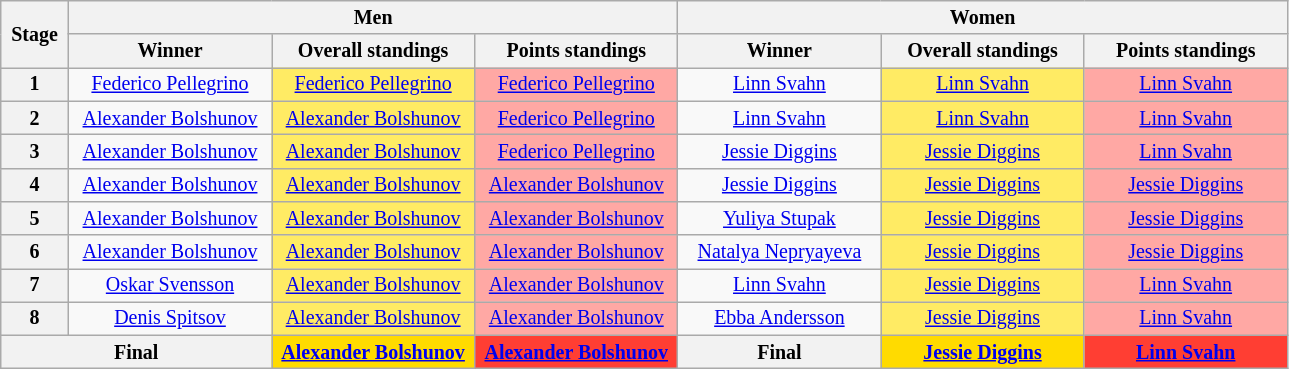<table class="wikitable" style="text-align: center; font-size:smaller">
<tr>
<th scope="col" style="width:5%;" rowspan="2">Stage</th>
<th scope="col" style="width:45%;" colspan="3">Men</th>
<th scope="col" style="width:45%;" colspan="3">Women</th>
</tr>
<tr>
<th scope="col" style="width:15%;">Winner</th>
<th scope="col" style="width:15%;">Overall standings<br></th>
<th scope="col" style="width:15%;">Points standings<br></th>
<th scope="col" style="width:15%;">Winner</th>
<th scope="col" style="width:15%;">Overall standings<br></th>
<th scope="col" style="width:15%;">Points standings<br></th>
</tr>
<tr>
<th scope="row">1</th>
<td> <a href='#'>Federico Pellegrino</a></td>
<td style="background:#FFEB64;"> <a href='#'>Federico Pellegrino</a></td>
<td style="background:#FFA8A4;"> <a href='#'>Federico Pellegrino</a></td>
<td> <a href='#'>Linn Svahn</a></td>
<td style="background:#FFEB64;"> <a href='#'>Linn Svahn</a></td>
<td style="background:#FFA8A4;"> <a href='#'>Linn Svahn</a></td>
</tr>
<tr>
<th scope="row">2</th>
<td> <a href='#'>Alexander Bolshunov</a></td>
<td style="background:#FFEB64;"> <a href='#'>Alexander Bolshunov</a></td>
<td style="background:#FFA8A4;"> <a href='#'>Federico Pellegrino</a></td>
<td> <a href='#'>Linn Svahn</a></td>
<td style="background:#FFEB64;"> <a href='#'>Linn Svahn</a></td>
<td style="background:#FFA8A4;"> <a href='#'>Linn Svahn</a></td>
</tr>
<tr>
<th scope="row">3</th>
<td> <a href='#'>Alexander Bolshunov</a></td>
<td style="background:#FFEB64;"> <a href='#'>Alexander Bolshunov</a></td>
<td style="background:#FFA8A4;"> <a href='#'>Federico Pellegrino</a></td>
<td> <a href='#'>Jessie Diggins</a></td>
<td style="background:#FFEB64;"> <a href='#'>Jessie Diggins</a></td>
<td style="background:#FFA8A4;"> <a href='#'>Linn Svahn</a></td>
</tr>
<tr>
<th scope="row">4</th>
<td> <a href='#'>Alexander Bolshunov</a></td>
<td style="background:#FFEB64;"> <a href='#'>Alexander Bolshunov</a></td>
<td style="background:#FFA8A4;"> <a href='#'>Alexander Bolshunov</a></td>
<td> <a href='#'>Jessie Diggins</a></td>
<td style="background:#FFEB64;"> <a href='#'>Jessie Diggins</a></td>
<td style="background:#FFA8A4;"> <a href='#'>Jessie Diggins</a></td>
</tr>
<tr>
<th scope="row">5</th>
<td> <a href='#'>Alexander Bolshunov</a></td>
<td style="background:#FFEB64;"> <a href='#'>Alexander Bolshunov</a></td>
<td style="background:#FFA8A4;"> <a href='#'>Alexander Bolshunov</a></td>
<td> <a href='#'>Yuliya Stupak</a></td>
<td style="background:#FFEB64;"> <a href='#'>Jessie Diggins</a></td>
<td style="background:#FFA8A4;"> <a href='#'>Jessie Diggins</a></td>
</tr>
<tr>
<th scope="row">6</th>
<td> <a href='#'>Alexander Bolshunov</a></td>
<td style="background:#FFEB64;"> <a href='#'>Alexander Bolshunov</a></td>
<td style="background:#FFA8A4;"> <a href='#'>Alexander Bolshunov</a></td>
<td> <a href='#'>Natalya Nepryayeva</a></td>
<td style="background:#FFEB64;"> <a href='#'>Jessie Diggins</a></td>
<td style="background:#FFA8A4;"> <a href='#'>Jessie Diggins</a></td>
</tr>
<tr>
<th scope="row">7</th>
<td> <a href='#'>Oskar Svensson</a></td>
<td style="background:#FFEB64;"> <a href='#'>Alexander Bolshunov</a></td>
<td style="background:#FFA8A4;"> <a href='#'>Alexander Bolshunov</a></td>
<td> <a href='#'>Linn Svahn</a></td>
<td style="background:#FFEB64;"> <a href='#'>Jessie Diggins</a></td>
<td style="background:#FFA8A4;"> <a href='#'>Linn Svahn</a></td>
</tr>
<tr>
<th scope="row">8</th>
<td> <a href='#'>Denis Spitsov</a></td>
<td style="background:#FFEB64;"> <a href='#'>Alexander Bolshunov</a></td>
<td style="background:#FFA8A4;"> <a href='#'>Alexander Bolshunov</a></td>
<td> <a href='#'>Ebba Andersson</a></td>
<td style="background:#FFEB64;"> <a href='#'>Jessie Diggins</a></td>
<td style="background:#FFA8A4;"> <a href='#'>Linn Svahn</a></td>
</tr>
<tr>
<th colspan="2">Final</th>
<td style="background:#FFDB00;"> <strong><a href='#'>Alexander Bolshunov</a></strong></td>
<th style="background:#FF3E33;"> <strong><a href='#'>Alexander Bolshunov</a></strong></th>
<th><strong>Final</strong></th>
<td style="background:#FFDB00;"> <strong><a href='#'>Jessie Diggins</a></strong></td>
<th style="background:#FF3E33;"> <strong><a href='#'>Linn Svahn</a></strong></th>
</tr>
</table>
